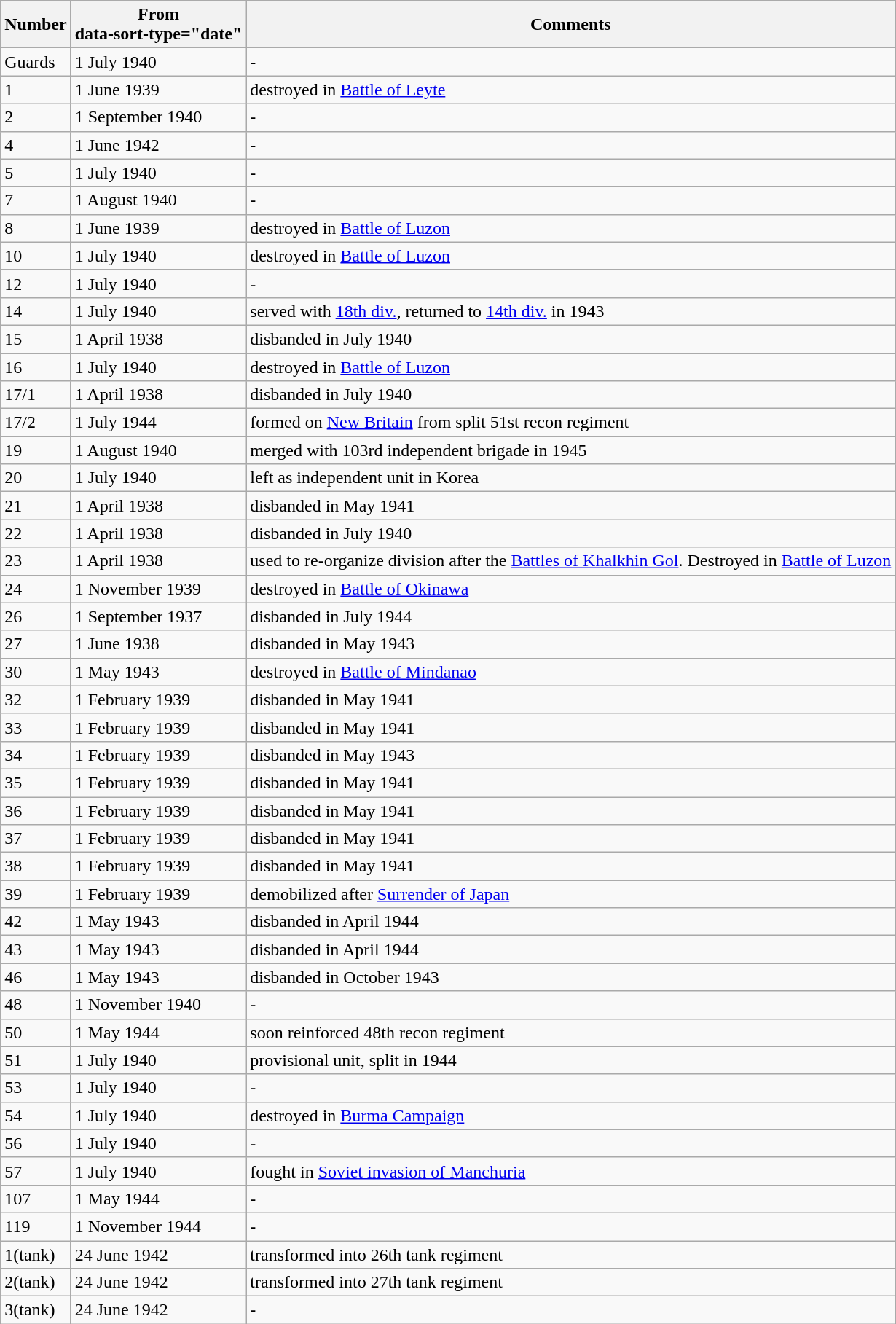<table class="wikitable sortable">
<tr>
<th>Number</th>
<th>From<br>data-sort-type="date"</th>
<th>Comments</th>
</tr>
<tr>
<td>Guards</td>
<td>1 July 1940</td>
<td>-</td>
</tr>
<tr>
<td>1</td>
<td>1 June 1939</td>
<td>destroyed in <a href='#'>Battle of Leyte</a></td>
</tr>
<tr>
<td>2</td>
<td>1 September 1940</td>
<td>-</td>
</tr>
<tr>
<td>4</td>
<td>1 June 1942</td>
<td>-</td>
</tr>
<tr>
<td>5</td>
<td>1 July 1940</td>
<td>-</td>
</tr>
<tr>
<td>7</td>
<td>1 August 1940</td>
<td>-</td>
</tr>
<tr>
<td>8</td>
<td>1 June 1939</td>
<td>destroyed in <a href='#'>Battle of Luzon</a></td>
</tr>
<tr>
<td>10</td>
<td>1 July 1940</td>
<td>destroyed in <a href='#'>Battle of Luzon</a></td>
</tr>
<tr>
<td>12</td>
<td>1 July 1940</td>
<td>-</td>
</tr>
<tr>
<td>14</td>
<td>1 July 1940</td>
<td>served with <a href='#'>18th div.</a>, returned to <a href='#'>14th div.</a> in 1943</td>
</tr>
<tr>
<td>15</td>
<td>1 April 1938</td>
<td>disbanded in July 1940</td>
</tr>
<tr>
<td>16</td>
<td>1 July 1940</td>
<td>destroyed in <a href='#'>Battle of Luzon</a></td>
</tr>
<tr>
<td>17/1</td>
<td>1 April 1938</td>
<td>disbanded in July 1940</td>
</tr>
<tr>
<td>17/2</td>
<td>1 July 1944</td>
<td>formed on <a href='#'>New Britain</a> from split 51st recon regiment</td>
</tr>
<tr>
<td>19</td>
<td>1 August 1940</td>
<td>merged with 103rd independent brigade in 1945</td>
</tr>
<tr>
<td>20</td>
<td>1 July 1940</td>
<td>left as independent unit in Korea</td>
</tr>
<tr>
<td>21</td>
<td>1 April 1938</td>
<td>disbanded in May 1941</td>
</tr>
<tr>
<td>22</td>
<td>1 April 1938</td>
<td>disbanded in July 1940</td>
</tr>
<tr>
<td>23</td>
<td>1 April 1938</td>
<td>used to re-organize division after the <a href='#'>Battles of Khalkhin Gol</a>. Destroyed in <a href='#'>Battle of Luzon</a></td>
</tr>
<tr>
<td>24</td>
<td>1 November 1939</td>
<td>destroyed in <a href='#'>Battle of Okinawa</a></td>
</tr>
<tr>
<td>26</td>
<td>1 September 1937</td>
<td>disbanded in July 1944</td>
</tr>
<tr>
<td>27</td>
<td>1 June 1938</td>
<td>disbanded in May 1943</td>
</tr>
<tr>
<td>30</td>
<td>1 May 1943</td>
<td>destroyed in <a href='#'>Battle of Mindanao</a></td>
</tr>
<tr>
<td>32</td>
<td>1 February 1939</td>
<td>disbanded in May 1941</td>
</tr>
<tr>
<td>33</td>
<td>1 February 1939</td>
<td>disbanded in May 1941</td>
</tr>
<tr>
<td>34</td>
<td>1 February 1939</td>
<td>disbanded in May 1943</td>
</tr>
<tr>
<td>35</td>
<td>1 February 1939</td>
<td>disbanded in May 1941</td>
</tr>
<tr>
<td>36</td>
<td>1 February 1939</td>
<td>disbanded in May 1941</td>
</tr>
<tr>
<td>37</td>
<td>1 February 1939</td>
<td>disbanded in May 1941</td>
</tr>
<tr>
<td>38</td>
<td>1 February 1939</td>
<td>disbanded in May 1941</td>
</tr>
<tr>
<td>39</td>
<td>1 February 1939</td>
<td>demobilized after <a href='#'>Surrender of Japan</a></td>
</tr>
<tr>
<td>42</td>
<td>1 May 1943</td>
<td>disbanded in April 1944</td>
</tr>
<tr>
<td>43</td>
<td>1 May 1943</td>
<td>disbanded in April 1944</td>
</tr>
<tr>
<td>46</td>
<td>1 May 1943</td>
<td>disbanded in October 1943</td>
</tr>
<tr>
<td>48</td>
<td>1 November 1940</td>
<td>-</td>
</tr>
<tr>
<td>50</td>
<td>1 May 1944</td>
<td>soon reinforced 48th recon regiment</td>
</tr>
<tr>
<td>51</td>
<td>1 July 1940</td>
<td>provisional unit, split in 1944</td>
</tr>
<tr>
<td>53</td>
<td>1 July 1940</td>
<td>-</td>
</tr>
<tr>
<td>54</td>
<td>1 July 1940</td>
<td>destroyed in <a href='#'>Burma Campaign</a></td>
</tr>
<tr>
<td>56</td>
<td>1 July 1940</td>
<td>-</td>
</tr>
<tr>
<td>57</td>
<td>1 July 1940</td>
<td>fought in <a href='#'>Soviet invasion of Manchuria</a></td>
</tr>
<tr>
<td>107</td>
<td>1 May 1944</td>
<td>-</td>
</tr>
<tr>
<td>119</td>
<td>1 November 1944</td>
<td>-</td>
</tr>
<tr>
<td>1(tank)</td>
<td>24 June 1942</td>
<td>transformed into 26th tank regiment</td>
</tr>
<tr>
<td>2(tank)</td>
<td>24 June 1942</td>
<td>transformed into 27th tank regiment</td>
</tr>
<tr>
<td>3(tank)</td>
<td>24 June 1942</td>
<td>-</td>
</tr>
</table>
